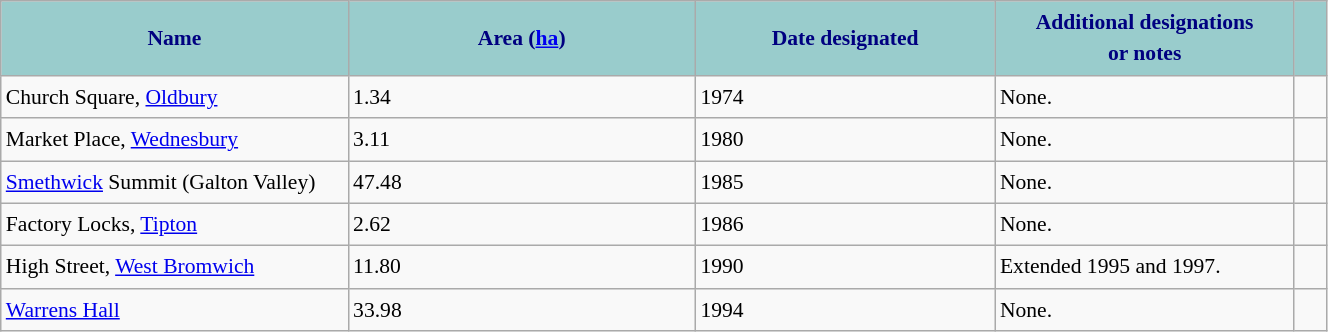<table class="wikitable sortable" style="font-size:90%;width:70%;border:0px;text-align:left;line-height:150%;">
<tr>
<th style="background: #99CCCC; color: #000080" height="17" width="175">Name</th>
<th style="background: #99CCCC; color: #000080" height="17" width="175">Area (<a href='#'>ha</a>)</th>
<th style="background: #99CCCC; color: #000080" height="17" width="150">Date designated</th>
<th style="background: #99CCCC; color: #000080" height="17" width="150">Additional designations<br> or notes</th>
<th class="unsortable" style="background: #99CCCC; color: #000080" height="17" width="10"></th>
</tr>
<tr --- class="vcard">
<td class="fn org">Church Square, <a href='#'>Oldbury</a></td>
<td>1.34</td>
<td>1974</td>
<td>None.</td>
<td></td>
</tr>
<tr --- class="vcard">
<td class="fn org">Market Place, <a href='#'>Wednesbury</a></td>
<td>3.11</td>
<td>1980</td>
<td>None.</td>
<td></td>
</tr>
<tr --- class="vcard">
<td class="fn org"><a href='#'>Smethwick</a> Summit (Galton Valley)</td>
<td>47.48</td>
<td>1985</td>
<td>None.</td>
<td></td>
</tr>
<tr --- class="vcard">
<td class="fn org">Factory Locks, <a href='#'>Tipton</a></td>
<td>2.62</td>
<td>1986</td>
<td>None.</td>
<td></td>
</tr>
<tr --- class="vcard">
<td class="fn org">High Street, <a href='#'>West Bromwich</a></td>
<td>11.80</td>
<td>1990</td>
<td>Extended 1995 and 1997.</td>
<td></td>
</tr>
<tr --- class="vcard">
<td class="fn org"><a href='#'>Warrens Hall</a></td>
<td>33.98</td>
<td>1994</td>
<td>None.</td>
<td></td>
</tr>
</table>
